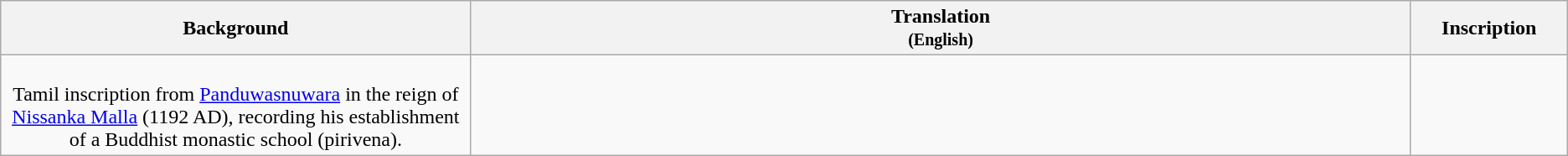<table class="wikitable centre">
<tr>
<th scope="col" align=left>Background<br></th>
<th>Translation<br><small>(English)</small></th>
<th>Inscription<br></th>
</tr>
<tr>
<td align=center width="30%"><br>Tamil inscription from <a href='#'>Panduwasnuwara</a> in the reign of <a href='#'>Nissanka Malla</a> (1192 AD), recording his establishment of a Buddhist monastic school (pirivena).</td>
<td align=left><br></td>
<td align=center width="10%"><br></td>
</tr>
</table>
